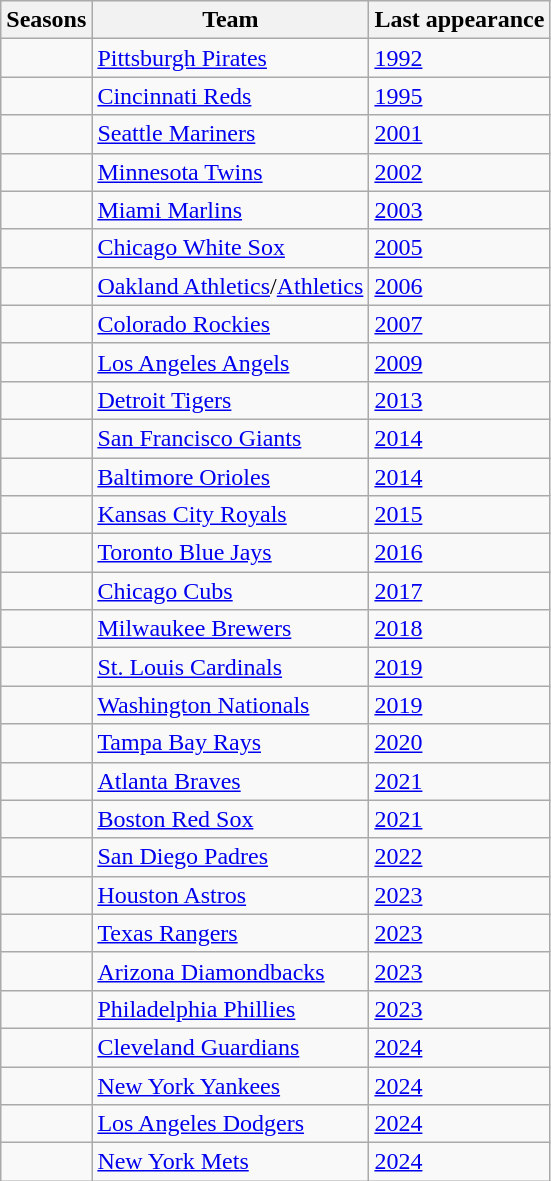<table class="wikitable sortable">
<tr>
<th>Seasons</th>
<th>Team</th>
<th>Last appearance</th>
</tr>
<tr>
<td></td>
<td><a href='#'>Pittsburgh Pirates</a></td>
<td><a href='#'>1992</a></td>
</tr>
<tr>
<td></td>
<td><a href='#'>Cincinnati Reds</a></td>
<td><a href='#'>1995</a></td>
</tr>
<tr>
<td></td>
<td><a href='#'>Seattle Mariners</a></td>
<td><a href='#'>2001</a></td>
</tr>
<tr>
<td></td>
<td><a href='#'>Minnesota Twins</a></td>
<td><a href='#'>2002</a></td>
</tr>
<tr>
<td></td>
<td><a href='#'>Miami Marlins</a></td>
<td><a href='#'>2003</a></td>
</tr>
<tr>
<td></td>
<td><a href='#'>Chicago White Sox</a></td>
<td><a href='#'>2005</a></td>
</tr>
<tr>
<td></td>
<td><a href='#'>Oakland Athletics</a>/<a href='#'>Athletics</a></td>
<td><a href='#'>2006</a></td>
</tr>
<tr>
<td></td>
<td><a href='#'>Colorado Rockies</a></td>
<td><a href='#'>2007</a></td>
</tr>
<tr>
<td></td>
<td><a href='#'>Los Angeles Angels</a></td>
<td><a href='#'>2009</a></td>
</tr>
<tr>
<td></td>
<td><a href='#'>Detroit Tigers</a></td>
<td><a href='#'>2013</a></td>
</tr>
<tr>
<td></td>
<td><a href='#'>San Francisco Giants</a></td>
<td><a href='#'>2014</a></td>
</tr>
<tr>
<td></td>
<td><a href='#'>Baltimore Orioles</a></td>
<td><a href='#'>2014</a></td>
</tr>
<tr>
<td></td>
<td><a href='#'>Kansas City Royals</a></td>
<td><a href='#'>2015</a></td>
</tr>
<tr>
<td></td>
<td><a href='#'>Toronto Blue Jays</a></td>
<td><a href='#'>2016</a></td>
</tr>
<tr>
<td></td>
<td><a href='#'>Chicago Cubs</a></td>
<td><a href='#'>2017</a></td>
</tr>
<tr>
<td></td>
<td><a href='#'>Milwaukee Brewers</a></td>
<td><a href='#'>2018</a></td>
</tr>
<tr>
<td></td>
<td><a href='#'>St. Louis Cardinals</a></td>
<td><a href='#'>2019</a></td>
</tr>
<tr>
<td></td>
<td><a href='#'>Washington Nationals</a></td>
<td><a href='#'>2019</a></td>
</tr>
<tr>
<td></td>
<td><a href='#'>Tampa Bay Rays</a></td>
<td><a href='#'>2020</a></td>
</tr>
<tr>
<td></td>
<td><a href='#'>Atlanta Braves</a></td>
<td><a href='#'>2021</a></td>
</tr>
<tr>
<td></td>
<td><a href='#'>Boston Red Sox</a></td>
<td><a href='#'>2021</a></td>
</tr>
<tr>
<td></td>
<td><a href='#'>San Diego Padres</a></td>
<td><a href='#'>2022</a></td>
</tr>
<tr>
<td></td>
<td><a href='#'>Houston Astros</a></td>
<td><a href='#'>2023</a></td>
</tr>
<tr>
<td></td>
<td><a href='#'>Texas Rangers</a></td>
<td><a href='#'>2023</a></td>
</tr>
<tr>
<td></td>
<td><a href='#'>Arizona Diamondbacks</a></td>
<td><a href='#'>2023</a></td>
</tr>
<tr>
<td></td>
<td><a href='#'>Philadelphia Phillies</a></td>
<td><a href='#'>2023</a></td>
</tr>
<tr>
<td></td>
<td><a href='#'>Cleveland Guardians</a></td>
<td><a href='#'>2024</a></td>
</tr>
<tr>
<td></td>
<td><a href='#'>New York Yankees</a></td>
<td><a href='#'>2024</a></td>
</tr>
<tr>
<td></td>
<td><a href='#'>Los Angeles Dodgers</a></td>
<td><a href='#'>2024</a></td>
</tr>
<tr>
<td></td>
<td><a href='#'>New York Mets</a></td>
<td><a href='#'>2024</a></td>
</tr>
</table>
